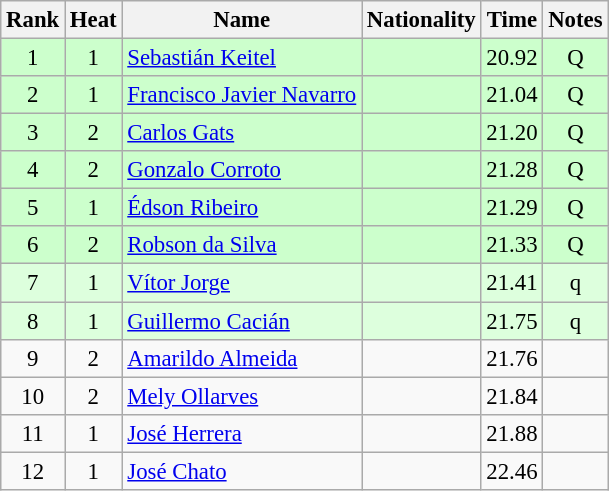<table class="wikitable sortable" style="text-align:center;font-size:95%">
<tr>
<th>Rank</th>
<th>Heat</th>
<th>Name</th>
<th>Nationality</th>
<th>Time</th>
<th>Notes</th>
</tr>
<tr bgcolor=ccffcc>
<td>1</td>
<td>1</td>
<td align=left><a href='#'>Sebastián Keitel</a></td>
<td align=left></td>
<td>20.92</td>
<td>Q</td>
</tr>
<tr bgcolor=ccffcc>
<td>2</td>
<td>1</td>
<td align=left><a href='#'>Francisco Javier Navarro</a></td>
<td align=left></td>
<td>21.04</td>
<td>Q</td>
</tr>
<tr bgcolor=ccffcc>
<td>3</td>
<td>2</td>
<td align=left><a href='#'>Carlos Gats</a></td>
<td align=left></td>
<td>21.20</td>
<td>Q</td>
</tr>
<tr bgcolor=ccffcc>
<td>4</td>
<td>2</td>
<td align=left><a href='#'>Gonzalo Corroto</a></td>
<td align=left></td>
<td>21.28</td>
<td>Q</td>
</tr>
<tr bgcolor=ccffcc>
<td>5</td>
<td>1</td>
<td align=left><a href='#'>Édson Ribeiro</a></td>
<td align=left></td>
<td>21.29</td>
<td>Q</td>
</tr>
<tr bgcolor=ccffcc>
<td>6</td>
<td>2</td>
<td align=left><a href='#'>Robson da Silva</a></td>
<td align=left></td>
<td>21.33</td>
<td>Q</td>
</tr>
<tr bgcolor=ddffdd>
<td>7</td>
<td>1</td>
<td align=left><a href='#'>Vítor Jorge</a></td>
<td align=left></td>
<td>21.41</td>
<td>q</td>
</tr>
<tr bgcolor=ddffdd>
<td>8</td>
<td>1</td>
<td align=left><a href='#'>Guillermo Cacián</a></td>
<td align=left></td>
<td>21.75</td>
<td>q</td>
</tr>
<tr>
<td>9</td>
<td>2</td>
<td align=left><a href='#'>Amarildo Almeida</a></td>
<td align=left></td>
<td>21.76</td>
<td></td>
</tr>
<tr>
<td>10</td>
<td>2</td>
<td align=left><a href='#'>Mely Ollarves</a></td>
<td align=left></td>
<td>21.84</td>
<td></td>
</tr>
<tr>
<td>11</td>
<td>1</td>
<td align=left><a href='#'>José Herrera</a></td>
<td align=left></td>
<td>21.88</td>
<td></td>
</tr>
<tr>
<td>12</td>
<td>1</td>
<td align=left><a href='#'>José Chato</a></td>
<td align=left></td>
<td>22.46</td>
<td></td>
</tr>
</table>
